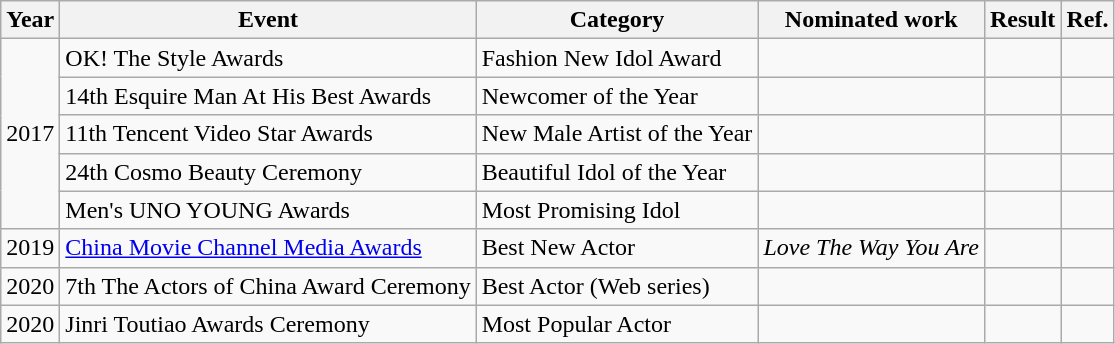<table class="wikitable">
<tr>
<th>Year</th>
<th>Event</th>
<th>Category</th>
<th>Nominated work</th>
<th>Result</th>
<th>Ref.</th>
</tr>
<tr>
<td rowspan=5>2017</td>
<td>OK! The Style Awards</td>
<td>Fashion New Idol Award</td>
<td></td>
<td></td>
<td></td>
</tr>
<tr>
<td>14th Esquire Man At His Best Awards</td>
<td>Newcomer of the Year</td>
<td></td>
<td></td>
<td></td>
</tr>
<tr>
<td>11th Tencent Video Star Awards</td>
<td>New Male Artist of the Year</td>
<td></td>
<td></td>
<td></td>
</tr>
<tr>
<td>24th Cosmo Beauty Ceremony</td>
<td>Beautiful Idol of the Year</td>
<td></td>
<td></td>
<td></td>
</tr>
<tr>
<td>Men's UNO YOUNG Awards</td>
<td>Most Promising Idol</td>
<td></td>
<td></td>
<td></td>
</tr>
<tr>
<td rowspan=1>2019</td>
<td><a href='#'>China Movie Channel Media Awards</a></td>
<td>Best New Actor</td>
<td><em>Love The Way You Are</em></td>
<td></td>
<td></td>
</tr>
<tr>
<td>2020</td>
<td>7th The Actors of China Award Ceremony</td>
<td>Best Actor (Web series)</td>
<td></td>
<td></td>
<td></td>
</tr>
<tr>
<td>2020</td>
<td>Jinri Toutiao Awards Ceremony</td>
<td>Most Popular Actor</td>
<td></td>
<td></td>
<td></td>
</tr>
</table>
